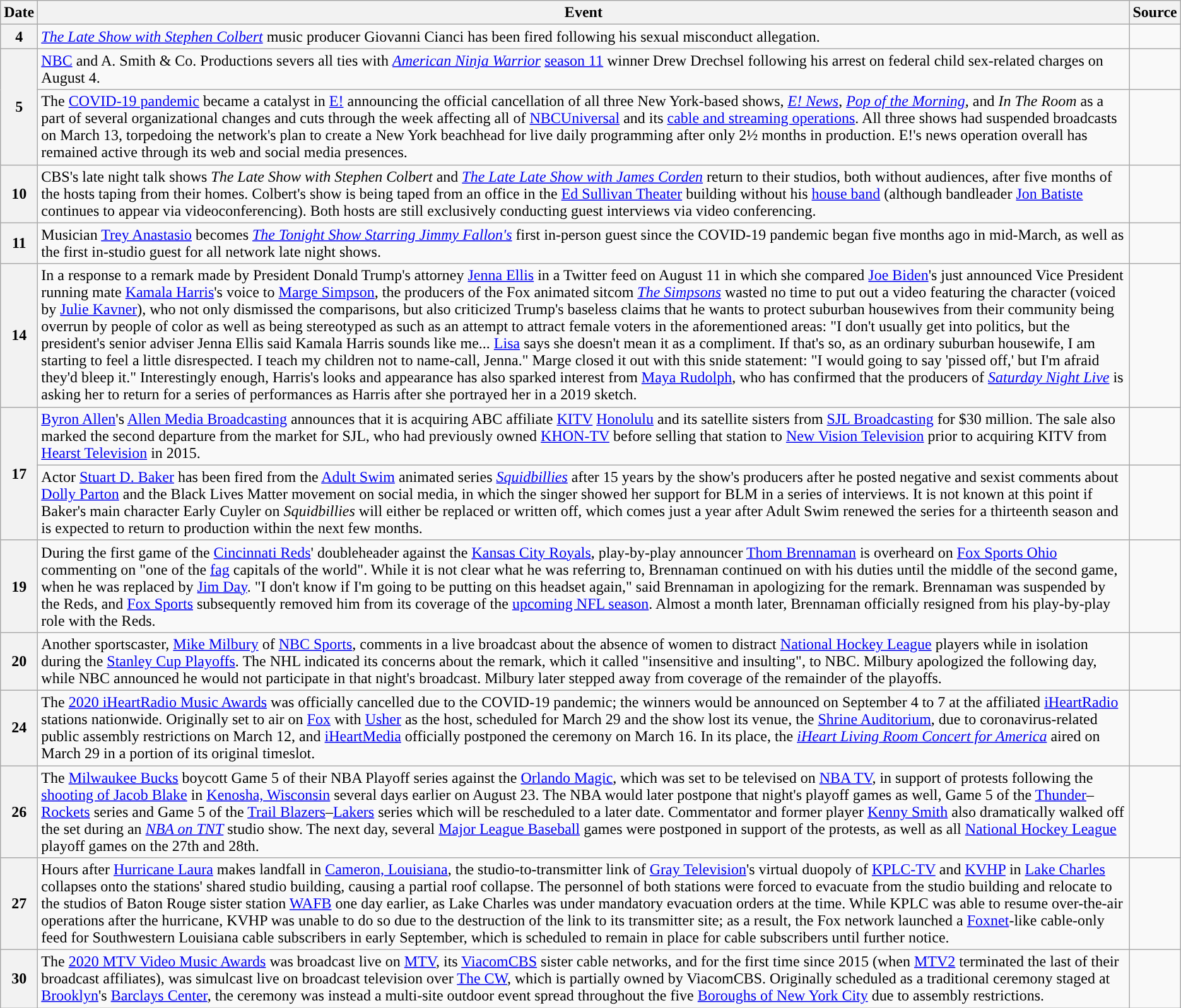<table class="wikitable">
<tr>
<th>Date</th>
<th>Event</th>
<th>Source</th>
</tr>
<tr>
<th>4</th>
<td><em><a href='#'>The Late Show with Stephen Colbert</a></em> music producer Giovanni Cianci has been fired following his sexual misconduct allegation.</td>
<td></td>
</tr>
<tr>
<th rowspan=2>5</th>
<td><a href='#'>NBC</a> and A. Smith & Co. Productions severs all ties with <em><a href='#'>American Ninja Warrior</a></em> <a href='#'>season 11</a> winner Drew Drechsel following his arrest on federal child sex-related charges on August 4.</td>
<td></td>
</tr>
<tr>
<td>The <a href='#'>COVID-19 pandemic</a> became a catalyst in <a href='#'>E!</a> announcing the official cancellation of all three New York-based shows, <em><a href='#'>E! News</a></em>, <em><a href='#'>Pop of the Morning</a></em>, and <em>In The Room</em> as a part of several organizational changes and cuts through the week affecting all of <a href='#'>NBCUniversal</a> and its <a href='#'>cable and streaming operations</a>. All three shows had suspended broadcasts on March 13, torpedoing the network's plan to create a New York beachhead for live daily programming after only 2½ months in production. E!'s news operation overall has remained active through its web and social media presences.</td>
<td></td>
</tr>
<tr>
<th>10</th>
<td>CBS's late night talk shows <em>The Late Show with Stephen Colbert</em> and <em><a href='#'>The Late Late Show with James Corden</a></em> return to their studios, both without audiences, after five months of the hosts taping from their homes. Colbert's show is being taped from an office in the <a href='#'>Ed Sullivan Theater</a> building without his <a href='#'>house band</a> (although bandleader <a href='#'>Jon Batiste</a> continues to appear via videoconferencing). Both hosts are still exclusively conducting guest interviews via video conferencing.</td>
<td></td>
</tr>
<tr>
<th>11</th>
<td>Musician <a href='#'>Trey Anastasio</a> becomes <em><a href='#'>The Tonight Show Starring Jimmy Fallon's</a></em> first in-person guest since the COVID-19 pandemic began five months ago in mid-March, as well as the first in-studio guest for all network late night shows.</td>
<td></td>
</tr>
<tr>
<th>14</th>
<td>In a response to a remark made by President Donald Trump's attorney <a href='#'>Jenna Ellis</a> in a Twitter feed on August 11 in which she compared <a href='#'>Joe Biden</a>'s just announced Vice President running mate <a href='#'>Kamala Harris</a>'s voice to <a href='#'>Marge Simpson</a>, the producers of the Fox animated sitcom <em><a href='#'>The Simpsons</a></em> wasted no time to put out a video featuring the character (voiced by <a href='#'>Julie Kavner</a>), who not only dismissed the comparisons, but also criticized Trump's baseless claims that he wants to protect suburban housewives from their community being overrun by people of color as well as being stereotyped as such as an attempt to attract female voters in the aforementioned areas: "I don't usually get into politics, but the president's senior adviser Jenna Ellis said  Kamala Harris sounds like me... <a href='#'>Lisa</a> says she doesn't mean it as a compliment. If that's so, as an ordinary suburban housewife, I am starting to feel a little disrespected. I teach my children not to name-call, Jenna." Marge closed it out with this snide statement: "I would going to say 'pissed off,' but I'm afraid they'd bleep it." Interestingly enough, Harris's looks and appearance has also sparked interest from <a href='#'>Maya Rudolph</a>, who has confirmed that the producers of <em><a href='#'>Saturday Night Live</a></em> is asking her to return for a series of performances as Harris after she portrayed her in a 2019 sketch.</td>
<td></td>
</tr>
<tr>
<th rowspan=2>17</th>
<td><a href='#'>Byron Allen</a>'s <a href='#'>Allen Media Broadcasting</a> announces that it is acquiring ABC affiliate <a href='#'>KITV</a> <a href='#'>Honolulu</a> and its satellite sisters from <a href='#'>SJL Broadcasting</a> for $30 million. The sale also marked the second departure from the market for SJL, who had previously owned <a href='#'>KHON-TV</a> before selling that station to <a href='#'>New Vision Television</a> prior to acquiring KITV from <a href='#'>Hearst Television</a> in 2015.</td>
<td></td>
</tr>
<tr>
<td>Actor <a href='#'>Stuart D. Baker</a> has been fired from the <a href='#'>Adult Swim</a> animated series <em><a href='#'>Squidbillies</a></em> after 15 years by the show's producers after he posted negative and sexist comments about <a href='#'>Dolly Parton</a> and the Black Lives Matter movement on social media, in which the singer showed her support for BLM in a series of interviews. It is not known at this point if Baker's main character Early Cuyler on <em>Squidbillies</em> will either be replaced or written off, which comes just a year after Adult Swim renewed the series for a thirteenth season and is expected to return to production within the next few months.</td>
<td></td>
</tr>
<tr>
<th>19</th>
<td>During the first game of the <a href='#'>Cincinnati Reds</a>' doubleheader against the <a href='#'>Kansas City Royals</a>, play-by-play announcer <a href='#'>Thom Brennaman</a> is overheard on <a href='#'>Fox Sports Ohio</a> commenting on "one of the <a href='#'>fag</a> capitals of the world". While it is not clear what he was referring to, Brennaman continued on with his duties until the middle of the second game, when he was replaced by <a href='#'>Jim Day</a>. "I don't know if I'm going to be putting on this headset again," said Brennaman in apologizing for the remark. Brennaman was suspended by the Reds, and <a href='#'>Fox Sports</a> subsequently removed him from its coverage of the <a href='#'>upcoming NFL season</a>. Almost a month later, Brennaman officially resigned from his play-by-play role with the Reds.</td>
<td><br><br></td>
</tr>
<tr>
<th>20</th>
<td>Another sportscaster, <a href='#'>Mike Milbury</a> of <a href='#'>NBC Sports</a>, comments in a live broadcast about the absence of women to distract <a href='#'>National Hockey League</a> players while in isolation during the <a href='#'>Stanley Cup Playoffs</a>. The NHL indicated its concerns about the remark, which it called "insensitive and insulting", to NBC. Milbury apologized the following day, while NBC announced he would not participate in that night's broadcast. Milbury later stepped away from coverage of the remainder of the playoffs.</td>
<td></td>
</tr>
<tr>
<th>24</th>
<td>The <a href='#'>2020 iHeartRadio Music Awards</a> was officially cancelled due to the COVID-19 pandemic; the winners would be announced on September 4 to 7 at the affiliated <a href='#'>iHeartRadio</a> stations nationwide. Originally set to air on <a href='#'>Fox</a> with <a href='#'>Usher</a> as the host, scheduled for March 29 and the show lost its venue, the <a href='#'>Shrine Auditorium</a>, due to coronavirus-related public assembly restrictions on March 12, and <a href='#'>iHeartMedia</a> officially postponed the ceremony on March 16. In its place, the <em><a href='#'>iHeart Living Room Concert for America</a></em> aired on March 29 in a portion of its original timeslot.</td>
<td><br><br></td>
</tr>
<tr>
<th>26</th>
<td>The <a href='#'>Milwaukee Bucks</a> boycott Game 5 of their NBA Playoff series against the <a href='#'>Orlando Magic</a>, which was set to be televised on <a href='#'>NBA TV</a>, in support of protests following the <a href='#'>shooting of Jacob Blake</a> in <a href='#'>Kenosha, Wisconsin</a> several days earlier on August 23. The NBA would later postpone that night's playoff games as well, Game 5 of the <a href='#'>Thunder</a>–<a href='#'>Rockets</a> series and Game 5 of the <a href='#'>Trail Blazers</a>–<a href='#'>Lakers</a> series which will be rescheduled to a later date. Commentator and former player <a href='#'>Kenny Smith</a> also dramatically walked off the set during an <em><a href='#'>NBA on TNT</a></em> studio show. The next day, several <a href='#'>Major League Baseball</a> games were postponed in support of the protests, as well as all <a href='#'>National Hockey League</a> playoff games on the 27th and 28th.</td>
<td><br></td>
</tr>
<tr>
<th>27</th>
<td>Hours after <a href='#'>Hurricane Laura</a> makes landfall in <a href='#'>Cameron, Louisiana</a>, the studio-to-transmitter link of <a href='#'>Gray Television</a>'s virtual duopoly of <a href='#'>KPLC-TV</a> and <a href='#'>KVHP</a> in <a href='#'>Lake Charles</a> collapses onto the stations' shared studio building, causing a partial roof collapse. The personnel of both stations were forced to evacuate from the studio building and relocate to the studios of Baton Rouge sister station <a href='#'>WAFB</a> one day earlier, as Lake Charles was under mandatory evacuation orders at the time. While KPLC was able to resume over-the-air operations after the hurricane, KVHP was unable to do so due to the destruction of the link to its transmitter site; as a result, the Fox network launched a <a href='#'>Foxnet</a>-like cable-only feed for Southwestern Louisiana cable subscribers in early September, which is scheduled to remain in place for cable subscribers until further notice.</td>
<td></td>
</tr>
<tr>
<th>30</th>
<td>The <a href='#'>2020 MTV Video Music Awards</a> was broadcast live on <a href='#'>MTV</a>, its <a href='#'>ViacomCBS</a> sister cable networks, and for the first time since 2015 (when <a href='#'>MTV2</a> terminated the last of their broadcast affiliates), was simulcast live on broadcast television over <a href='#'>The CW</a>, which is partially owned by ViacomCBS.  Originally scheduled as a traditional ceremony staged at <a href='#'>Brooklyn</a>'s <a href='#'>Barclays Center</a>, the ceremony was instead a multi-site outdoor event spread throughout the five <a href='#'>Boroughs of New York City</a> due to assembly restrictions.</td>
<td><br></td>
</tr>
</table>
